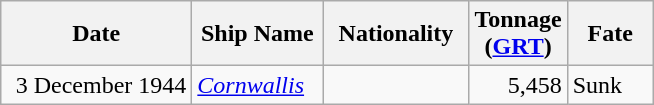<table class="wikitable sortable">
<tr>
<th width="120px">Date</th>
<th width="80px">Ship Name</th>
<th width="90px">Nationality</th>
<th width="25px">Tonnage (<a href='#'>GRT</a>)</th>
<th width="50px">Fate</th>
</tr>
<tr>
<td align="right">3 December 1944</td>
<td align="left"><a href='#'><em>Cornwallis</em></a></td>
<td align="left"></td>
<td align="right">5,458</td>
<td align="left">Sunk</td>
</tr>
</table>
